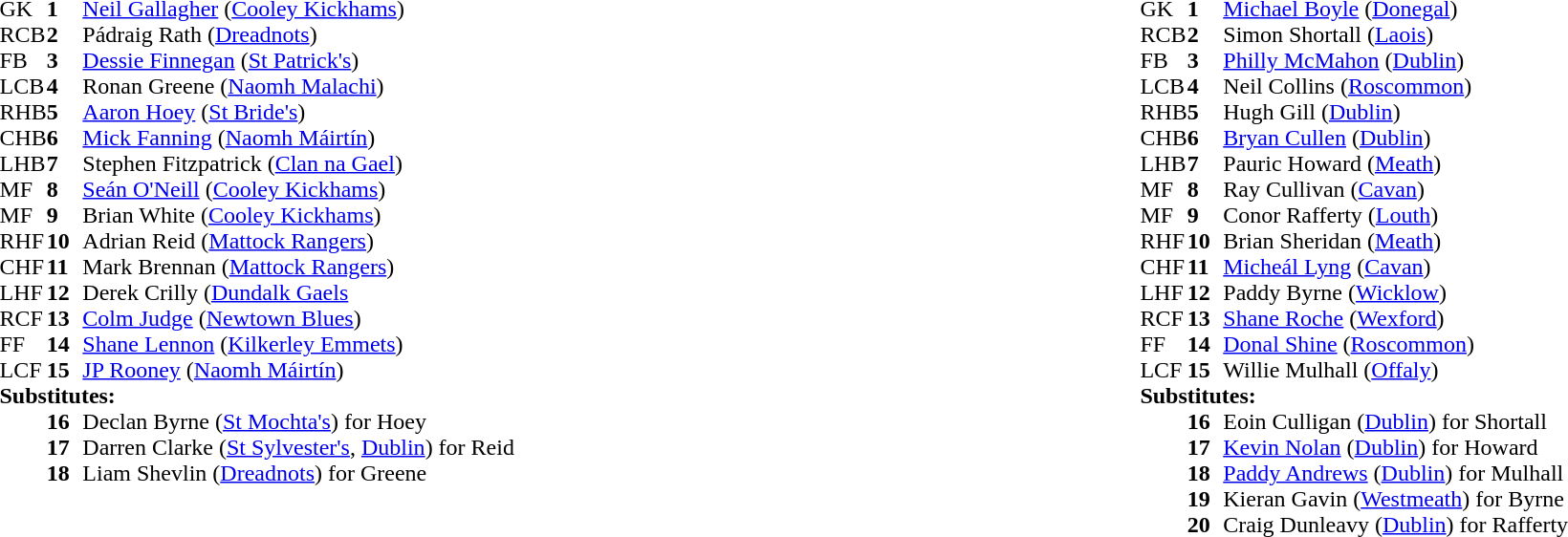<table style="width:100%;">
<tr>
<td style="vertical-align:top; width:50%"><br><table cellspacing="0" cellpadding="0">
<tr>
<th width="25"></th>
<th width="25"></th>
</tr>
<tr>
<td>GK</td>
<td><strong>1</strong></td>
<td><a href='#'>Neil Gallagher</a> (<a href='#'>Cooley Kickhams</a>)</td>
</tr>
<tr>
<td>RCB</td>
<td><strong>2</strong></td>
<td>Pádraig Rath (<a href='#'>Dreadnots</a>)</td>
</tr>
<tr>
<td>FB</td>
<td><strong>3</strong></td>
<td><a href='#'>Dessie Finnegan</a> (<a href='#'>St Patrick's</a>)</td>
</tr>
<tr>
<td>LCB</td>
<td><strong>4</strong></td>
<td>Ronan Greene (<a href='#'>Naomh Malachi</a>)</td>
</tr>
<tr>
<td>RHB</td>
<td><strong>5</strong></td>
<td><a href='#'>Aaron Hoey</a> (<a href='#'>St Bride's</a>)</td>
</tr>
<tr>
<td>CHB</td>
<td><strong>6</strong></td>
<td><a href='#'>Mick Fanning</a> (<a href='#'>Naomh Máirtín</a>)</td>
</tr>
<tr>
<td>LHB</td>
<td><strong>7</strong></td>
<td>Stephen Fitzpatrick (<a href='#'>Clan na Gael</a>)</td>
</tr>
<tr>
<td>MF</td>
<td><strong>8</strong></td>
<td><a href='#'>Seán O'Neill</a> (<a href='#'>Cooley Kickhams</a>)</td>
</tr>
<tr>
<td>MF</td>
<td><strong>9</strong></td>
<td>Brian White (<a href='#'>Cooley Kickhams</a>)</td>
</tr>
<tr>
<td>RHF</td>
<td><strong>10</strong></td>
<td>Adrian Reid (<a href='#'>Mattock Rangers</a>)</td>
</tr>
<tr>
<td>CHF</td>
<td><strong>11</strong></td>
<td>Mark Brennan (<a href='#'>Mattock Rangers</a>)</td>
</tr>
<tr>
<td>LHF</td>
<td><strong>12</strong></td>
<td>Derek Crilly (<a href='#'>Dundalk Gaels</a></td>
</tr>
<tr>
<td>RCF</td>
<td><strong>13</strong></td>
<td><a href='#'>Colm Judge</a> (<a href='#'>Newtown Blues</a>)</td>
</tr>
<tr>
<td>FF</td>
<td><strong>14</strong></td>
<td><a href='#'>Shane Lennon</a> (<a href='#'>Kilkerley Emmets</a>)</td>
</tr>
<tr>
<td>LCF</td>
<td><strong>15</strong></td>
<td><a href='#'>JP Rooney</a> (<a href='#'>Naomh Máirtín</a>)</td>
</tr>
<tr>
<td colspan=3><strong>Substitutes:</strong></td>
</tr>
<tr>
<td></td>
<td><strong>16</strong></td>
<td>Declan Byrne (<a href='#'>St Mochta's</a>) for Hoey</td>
</tr>
<tr>
<td></td>
<td><strong>17</strong></td>
<td>Darren Clarke (<a href='#'>St Sylvester's</a>, <a href='#'>Dublin</a>) for Reid</td>
</tr>
<tr>
<td></td>
<td><strong>18</strong></td>
<td>Liam Shevlin (<a href='#'>Dreadnots</a>) for Greene</td>
</tr>
</table>
</td>
<td style="vertical-align:top; width:50%"><br><table cellspacing="0" cellpadding="0" style="margin:auto">
<tr>
<th width="25"></th>
<th width="25"></th>
</tr>
<tr>
<td>GK</td>
<td><strong>1</strong></td>
<td><a href='#'>Michael Boyle</a> (<a href='#'>Donegal</a>)</td>
</tr>
<tr>
<td>RCB</td>
<td><strong>2</strong></td>
<td>Simon Shortall (<a href='#'>Laois</a>)</td>
</tr>
<tr>
<td>FB</td>
<td><strong>3</strong></td>
<td><a href='#'>Philly McMahon</a> (<a href='#'>Dublin</a>)</td>
</tr>
<tr>
<td>LCB</td>
<td><strong>4</strong></td>
<td>Neil Collins (<a href='#'>Roscommon</a>)</td>
</tr>
<tr>
<td>RHB</td>
<td><strong>5</strong></td>
<td>Hugh Gill (<a href='#'>Dublin</a>)</td>
</tr>
<tr>
<td>CHB</td>
<td><strong>6</strong></td>
<td><a href='#'>Bryan Cullen</a> (<a href='#'>Dublin</a>)</td>
</tr>
<tr>
<td>LHB</td>
<td><strong>7</strong></td>
<td>Pauric Howard (<a href='#'>Meath</a>)</td>
</tr>
<tr>
<td>MF</td>
<td><strong>8</strong></td>
<td>Ray Cullivan (<a href='#'>Cavan</a>)</td>
</tr>
<tr>
<td>MF</td>
<td><strong>9</strong></td>
<td>Conor Rafferty (<a href='#'>Louth</a>)</td>
</tr>
<tr>
<td>RHF</td>
<td><strong>10</strong></td>
<td>Brian Sheridan (<a href='#'>Meath</a>)</td>
</tr>
<tr>
<td>CHF</td>
<td><strong>11</strong></td>
<td><a href='#'>Micheál Lyng</a> (<a href='#'>Cavan</a>)</td>
</tr>
<tr>
<td>LHF</td>
<td><strong>12</strong></td>
<td>Paddy Byrne (<a href='#'>Wicklow</a>)</td>
</tr>
<tr>
<td>RCF</td>
<td><strong>13</strong></td>
<td><a href='#'>Shane Roche</a> (<a href='#'>Wexford</a>)</td>
</tr>
<tr>
<td>FF</td>
<td><strong>14</strong></td>
<td><a href='#'>Donal Shine</a> (<a href='#'>Roscommon</a>)</td>
</tr>
<tr>
<td>LCF</td>
<td><strong>15</strong></td>
<td>Willie Mulhall (<a href='#'>Offaly</a>)</td>
</tr>
<tr>
<td colspan=3><strong>Substitutes:</strong></td>
</tr>
<tr>
<td></td>
<td><strong>16</strong></td>
<td>Eoin Culligan (<a href='#'>Dublin</a>) for Shortall</td>
</tr>
<tr>
<td></td>
<td><strong>17</strong></td>
<td><a href='#'>Kevin Nolan</a> (<a href='#'>Dublin</a>) for Howard</td>
</tr>
<tr>
<td></td>
<td><strong>18</strong></td>
<td><a href='#'>Paddy Andrews</a> (<a href='#'>Dublin</a>) for Mulhall</td>
</tr>
<tr>
<td></td>
<td><strong>19</strong></td>
<td>Kieran Gavin (<a href='#'>Westmeath</a>) for Byrne</td>
</tr>
<tr>
<td></td>
<td><strong>20</strong></td>
<td>Craig Dunleavy (<a href='#'>Dublin</a>) for Rafferty</td>
</tr>
</table>
</td>
</tr>
</table>
